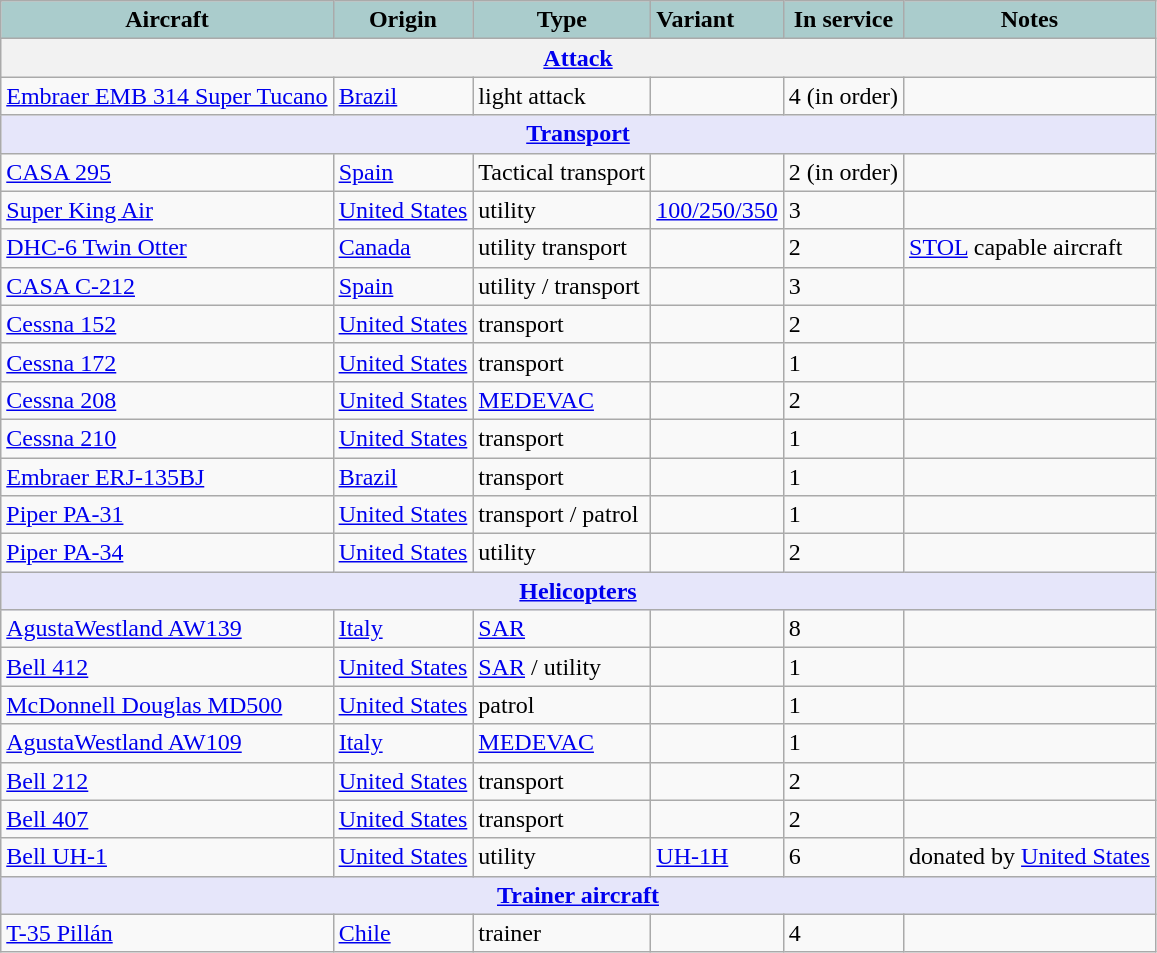<table class="wikitable">
<tr>
<th style="text-align:center; background:#acc;">Aircraft</th>
<th style="text-align: center; background:#acc;">Origin</th>
<th style="text-align:l center; background:#acc;">Type</th>
<th style="text-align:left; background:#acc;">Variant</th>
<th style="text-align:center; background:#acc;">In service</th>
<th style="text-align: center; background:#acc;">Notes</th>
</tr>
<tr>
<th colspan="6"><a href='#'>Attack</a></th>
</tr>
<tr>
<td><a href='#'>Embraer EMB 314 Super Tucano</a></td>
<td><a href='#'>Brazil</a></td>
<td>light attack</td>
<td></td>
<td>4 (in order) </td>
<td></td>
</tr>
<tr>
<th colspan="6" style="align: center; background: lavender;"><a href='#'>Transport</a></th>
</tr>
<tr>
<td><a href='#'>CASA 295</a></td>
<td><a href='#'>Spain</a></td>
<td>Tactical transport</td>
<td></td>
<td>2 (in order)</td>
<td></td>
</tr>
<tr>
<td><a href='#'>Super King Air</a></td>
<td><a href='#'>United States</a></td>
<td>utility</td>
<td><a href='#'>100/250/350</a></td>
<td>3</td>
<td></td>
</tr>
<tr>
<td><a href='#'>DHC-6 Twin Otter</a></td>
<td><a href='#'>Canada</a></td>
<td>utility transport</td>
<td></td>
<td>2</td>
<td><a href='#'>STOL</a> capable aircraft</td>
</tr>
<tr>
<td><a href='#'>CASA C-212</a></td>
<td><a href='#'>Spain</a></td>
<td>utility / transport</td>
<td></td>
<td>3</td>
<td></td>
</tr>
<tr>
<td><a href='#'>Cessna 152</a></td>
<td><a href='#'>United States</a></td>
<td>transport</td>
<td></td>
<td>2</td>
<td></td>
</tr>
<tr>
<td><a href='#'>Cessna 172</a></td>
<td><a href='#'>United States</a></td>
<td>transport</td>
<td></td>
<td>1</td>
<td></td>
</tr>
<tr>
<td><a href='#'>Cessna 208</a></td>
<td><a href='#'>United States</a></td>
<td><a href='#'>MEDEVAC</a></td>
<td></td>
<td>2</td>
<td></td>
</tr>
<tr>
<td><a href='#'>Cessna 210</a></td>
<td><a href='#'>United States</a></td>
<td>transport</td>
<td></td>
<td>1</td>
<td></td>
</tr>
<tr>
<td><a href='#'>Embraer ERJ-135BJ</a></td>
<td><a href='#'>Brazil</a></td>
<td>transport</td>
<td></td>
<td>1</td>
<td></td>
</tr>
<tr>
<td><a href='#'>Piper PA-31</a></td>
<td><a href='#'>United States</a></td>
<td>transport / patrol</td>
<td></td>
<td>1</td>
<td></td>
</tr>
<tr>
<td><a href='#'>Piper PA-34</a></td>
<td><a href='#'>United States</a></td>
<td>utility</td>
<td></td>
<td>2</td>
<td></td>
</tr>
<tr>
<th colspan="6" style="align: center; background: lavender;"><a href='#'>Helicopters</a></th>
</tr>
<tr>
<td><a href='#'>AgustaWestland AW139</a></td>
<td><a href='#'>Italy</a></td>
<td><a href='#'>SAR</a></td>
<td></td>
<td>8</td>
<td></td>
</tr>
<tr>
<td><a href='#'>Bell 412</a></td>
<td><a href='#'>United States</a></td>
<td><a href='#'>SAR</a> / utility</td>
<td></td>
<td>1</td>
<td></td>
</tr>
<tr>
<td><a href='#'>McDonnell Douglas MD500</a></td>
<td><a href='#'>United States</a></td>
<td>patrol</td>
<td></td>
<td>1</td>
<td></td>
</tr>
<tr>
<td><a href='#'>AgustaWestland AW109</a></td>
<td><a href='#'>Italy</a></td>
<td><a href='#'>MEDEVAC</a></td>
<td></td>
<td>1</td>
<td></td>
</tr>
<tr>
<td><a href='#'>Bell 212</a></td>
<td><a href='#'>United States</a></td>
<td>transport</td>
<td></td>
<td>2</td>
<td></td>
</tr>
<tr>
<td><a href='#'>Bell 407</a></td>
<td><a href='#'>United States</a></td>
<td>transport</td>
<td></td>
<td>2</td>
<td></td>
</tr>
<tr>
<td><a href='#'>Bell UH-1</a></td>
<td><a href='#'>United States</a></td>
<td>utility</td>
<td><a href='#'>UH-1H</a></td>
<td>6</td>
<td>donated by <a href='#'>United States</a></td>
</tr>
<tr>
<th colspan="6" style="align: center; background: lavender;"><a href='#'>Trainer aircraft</a></th>
</tr>
<tr>
<td><a href='#'>T-35 Pillán</a></td>
<td><a href='#'>Chile</a></td>
<td>trainer</td>
<td></td>
<td>4</td>
<td></td>
</tr>
</table>
